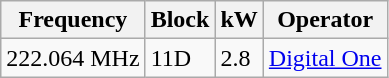<table class="wikitable sortable">
<tr>
<th>Frequency</th>
<th>Block</th>
<th>kW</th>
<th>Operator</th>
</tr>
<tr>
<td>222.064 MHz</td>
<td>11D</td>
<td>2.8</td>
<td><a href='#'>Digital One</a></td>
</tr>
</table>
